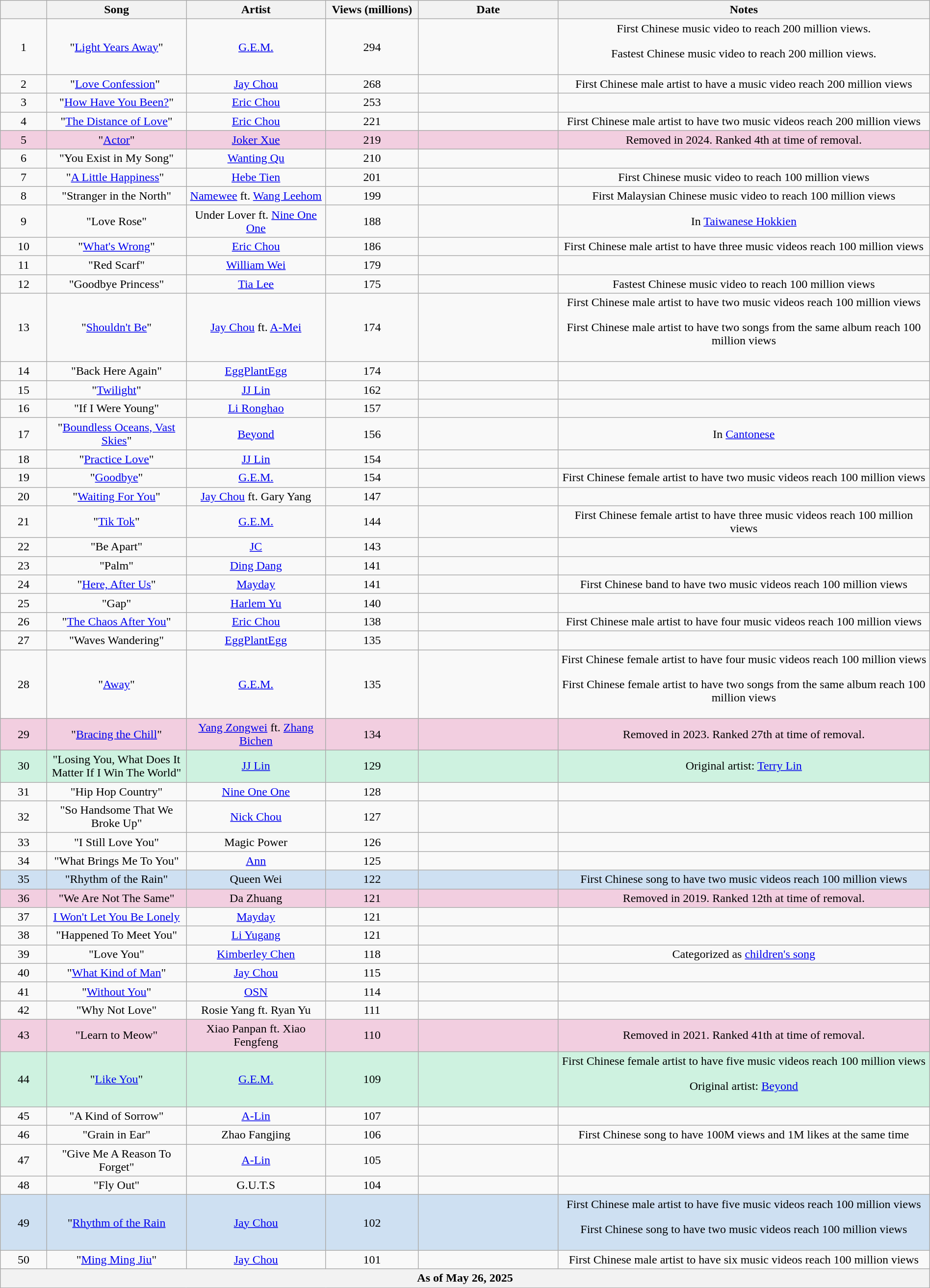<table class="wikitable sortable plainrowheaders" style="margin:auto; margin:auto;text-align:center;width=100%;">
<tr>
<th style="width:5%"></th>
<th style="width:15%">Song</th>
<th style="width:15%">Artist</th>
<th style="width:10%">Views (millions)</th>
<th style="width:15%">Date</th>
<th style="width:40%">Notes</th>
</tr>
<tr>
<td>1</td>
<td>"<a href='#'>Light Years Away</a>"</td>
<td><a href='#'>G.E.M.</a></td>
<td>294</td>
<td></td>
<td>First Chinese music video to reach 200 million views.<br><p>Fastest Chinese music video to reach 200 million views.</p></td>
</tr>
<tr>
<td>2</td>
<td>"<a href='#'>Love Confession</a>" </td>
<td><a href='#'>Jay Chou</a></td>
<td>268</td>
<td></td>
<td>First Chinese male artist to have a music video reach 200 million views</td>
</tr>
<tr>
<td>3</td>
<td>"<a href='#'>How Have You Been?</a>"</td>
<td><a href='#'>Eric Chou</a></td>
<td>253</td>
<td></td>
<td></td>
</tr>
<tr>
<td>4</td>
<td>"<a href='#'>The Distance of Love</a>"</td>
<td><a href='#'>Eric Chou</a></td>
<td>221</td>
<td></td>
<td>First Chinese male artist to have two music videos reach 200 million views</td>
</tr>
<tr bgcolor="#F2CEE0">
<td>5</td>
<td>"<a href='#'>Actor</a>"</td>
<td><a href='#'>Joker Xue</a></td>
<td>219</td>
<td></td>
<td>Removed in 2024. Ranked 4th at time of removal.</td>
</tr>
<tr>
<td>6</td>
<td>"You Exist in My Song"</td>
<td><a href='#'>Wanting Qu</a></td>
<td>210</td>
<td></td>
<td></td>
</tr>
<tr>
<td>7</td>
<td>"<a href='#'>A Little Happiness</a>" </td>
<td><a href='#'>Hebe Tien</a></td>
<td>201</td>
<td></td>
<td>First Chinese music video to reach 100 million views</td>
</tr>
<tr>
<td>8</td>
<td>"Stranger in the North"</td>
<td><a href='#'>Namewee</a> ft. <a href='#'>Wang Leehom</a></td>
<td>199</td>
<td></td>
<td>First Malaysian Chinese music video to reach 100 million views</td>
</tr>
<tr>
<td>9</td>
<td>"Love Rose"</td>
<td>Under Lover ft. <a href='#'>Nine One One</a></td>
<td>188</td>
<td></td>
<td>In <a href='#'>Taiwanese Hokkien</a></td>
</tr>
<tr>
<td>10</td>
<td>"<a href='#'>What's Wrong</a>"</td>
<td><a href='#'>Eric Chou</a></td>
<td>186</td>
<td></td>
<td>First Chinese male artist to have three music videos reach 100 million views</td>
</tr>
<tr>
<td>11</td>
<td>"Red Scarf"</td>
<td><a href='#'>William Wei</a></td>
<td>179</td>
<td></td>
<td></td>
</tr>
<tr>
<td>12</td>
<td>"Goodbye Princess"</td>
<td><a href='#'>Tia Lee</a></td>
<td>175</td>
<td></td>
<td>Fastest Chinese music video to reach 100 million views</td>
</tr>
<tr>
<td>13</td>
<td>"<a href='#'>Shouldn't Be</a>"</td>
<td><a href='#'>Jay Chou</a> ft. <a href='#'>A-Mei</a></td>
<td>174</td>
<td></td>
<td>First Chinese male artist to have two music videos reach 100 million views<br><p>First Chinese male artist to have two songs from the same album reach 100 million views</p></td>
</tr>
<tr>
<td>14</td>
<td>"Back Here Again"</td>
<td><a href='#'>EggPlantEgg</a></td>
<td>174</td>
<td></td>
<td></td>
</tr>
<tr>
<td>15</td>
<td>"<a href='#'>Twilight</a>"</td>
<td><a href='#'>JJ Lin</a></td>
<td>162</td>
<td></td>
<td></td>
</tr>
<tr>
<td>16</td>
<td>"If I Were Young"</td>
<td><a href='#'>Li Ronghao</a></td>
<td>157</td>
<td></td>
<td></td>
</tr>
<tr>
<td>17</td>
<td>"<a href='#'>Boundless Oceans, Vast Skies</a>"</td>
<td><a href='#'>Beyond</a></td>
<td>156</td>
<td></td>
<td>In <a href='#'>Cantonese</a></td>
</tr>
<tr>
<td>18</td>
<td>"<a href='#'>Practice Love</a>"</td>
<td><a href='#'>JJ Lin</a></td>
<td>154</td>
<td></td>
<td></td>
</tr>
<tr>
<td>19</td>
<td>"<a href='#'>Goodbye</a>"</td>
<td><a href='#'>G.E.M.</a></td>
<td>154</td>
<td></td>
<td>First Chinese female artist to have two music videos reach 100 million views</td>
</tr>
<tr>
<td>20</td>
<td>"<a href='#'>Waiting For You</a>"</td>
<td><a href='#'>Jay Chou</a> ft. Gary Yang</td>
<td>147</td>
<td></td>
<td></td>
</tr>
<tr>
<td>21</td>
<td>"<a href='#'>Tik Tok</a>"</td>
<td><a href='#'>G.E.M.</a></td>
<td>144</td>
<td></td>
<td>First Chinese female artist to have three music videos reach 100 million views</td>
</tr>
<tr>
<td>22</td>
<td>"Be Apart"</td>
<td><a href='#'>JC</a></td>
<td>143</td>
<td></td>
<td></td>
</tr>
<tr>
<td>23</td>
<td>"Palm"</td>
<td><a href='#'>Ding Dang</a></td>
<td>141</td>
<td></td>
<td></td>
</tr>
<tr>
<td>24</td>
<td>"<a href='#'>Here, After Us</a>"</td>
<td><a href='#'>Mayday</a></td>
<td>141</td>
<td></td>
<td>First Chinese band to have two music videos reach 100 million views</td>
</tr>
<tr>
<td>25</td>
<td>"Gap"</td>
<td><a href='#'>Harlem Yu</a></td>
<td>140</td>
<td></td>
<td></td>
</tr>
<tr>
<td>26</td>
<td>"<a href='#'>The Chaos After You</a>"</td>
<td><a href='#'>Eric Chou</a></td>
<td>138</td>
<td></td>
<td>First Chinese male artist to have four music videos reach 100 million views</td>
</tr>
<tr>
<td>27</td>
<td>"Waves Wandering"</td>
<td><a href='#'>EggPlantEgg</a></td>
<td>135</td>
<td></td>
<td></td>
</tr>
<tr>
<td>28</td>
<td>"<a href='#'>Away</a>"</td>
<td><a href='#'>G.E.M.</a></td>
<td>135</td>
<td></td>
<td>First Chinese female artist to have four music videos reach 100 million views<br><p>First Chinese female artist to have two songs from the same album reach 100 million views</p></td>
</tr>
<tr bgcolor="#F2CEE0">
<td>29</td>
<td>"<a href='#'>Bracing the Chill</a>"</td>
<td><a href='#'>Yang Zongwei</a> ft. <a href='#'>Zhang Bichen</a></td>
<td>134</td>
<td></td>
<td>Removed in 2023. Ranked 27th at time of removal.</td>
</tr>
<tr bgcolor="#CEF2E0">
<td>30</td>
<td>"Losing You, What Does It Matter If I Win The World"</td>
<td><a href='#'>JJ Lin</a></td>
<td>129</td>
<td></td>
<td>Original artist: <a href='#'>Terry Lin</a></td>
</tr>
<tr>
<td>31</td>
<td>"Hip Hop Country"</td>
<td><a href='#'>Nine One One</a></td>
<td>128</td>
<td></td>
<td></td>
</tr>
<tr>
<td>32</td>
<td>"So Handsome That We Broke Up"</td>
<td><a href='#'>Nick Chou</a></td>
<td>127</td>
<td></td>
<td></td>
</tr>
<tr>
<td>33</td>
<td>"I Still Love You"</td>
<td>Magic Power</td>
<td>126</td>
<td></td>
<td></td>
</tr>
<tr>
<td>34</td>
<td>"What Brings Me To You"</td>
<td><a href='#'>Ann</a></td>
<td>125</td>
<td></td>
<td></td>
</tr>
<tr bgcolor="#CEE0F2">
<td>35</td>
<td>"Rhythm of the Rain"</td>
<td>Queen Wei</td>
<td>122</td>
<td></td>
<td>First Chinese song to have two music videos reach 100 million views</td>
</tr>
<tr bgcolor="#F2CEE0">
<td>36</td>
<td>"We Are Not The Same"</td>
<td>Da Zhuang</td>
<td>121</td>
<td></td>
<td>Removed in 2019. Ranked 12th at time of removal.</td>
</tr>
<tr>
<td>37</td>
<td><a href='#'>I Won't Let You Be Lonely</a></td>
<td><a href='#'>Mayday</a></td>
<td>121</td>
<td></td>
<td></td>
</tr>
<tr>
<td>38</td>
<td>"Happened To Meet You"</td>
<td><a href='#'>Li Yugang</a></td>
<td>121</td>
<td></td>
<td></td>
</tr>
<tr>
<td>39</td>
<td>"Love You"</td>
<td><a href='#'>Kimberley Chen</a></td>
<td>118</td>
<td></td>
<td>Categorized as <a href='#'>children's song</a></td>
</tr>
<tr>
<td>40</td>
<td>"<a href='#'>What Kind of Man</a>"</td>
<td><a href='#'>Jay Chou</a></td>
<td>115</td>
<td></td>
<td></td>
</tr>
<tr>
<td>41</td>
<td>"<a href='#'>Without You</a>"</td>
<td><a href='#'>OSN</a></td>
<td>114</td>
<td></td>
<td></td>
</tr>
<tr>
<td>42</td>
<td>"Why Not Love"</td>
<td>Rosie Yang ft. Ryan Yu</td>
<td>111</td>
<td></td>
<td></td>
</tr>
<tr bgcolor="#F2CEE0">
<td>43</td>
<td>"Learn to Meow"</td>
<td>Xiao Panpan ft. Xiao Fengfeng</td>
<td>110</td>
<td></td>
<td>Removed in 2021. Ranked 41th at time of removal.</td>
</tr>
<tr bgcolor="#CEF2E0">
<td>44</td>
<td>"<a href='#'>Like You</a>"</td>
<td><a href='#'>G.E.M.</a></td>
<td>109</td>
<td></td>
<td>First Chinese female artist to have five music videos reach 100 million views<br><p>Original artist: <a href='#'>Beyond</a></p></td>
</tr>
<tr>
<td>45</td>
<td>"A Kind of Sorrow"</td>
<td><a href='#'>A-Lin</a></td>
<td>107</td>
<td></td>
<td></td>
</tr>
<tr>
<td>46</td>
<td>"Grain in Ear"</td>
<td>Zhao Fangjing</td>
<td>106</td>
<td></td>
<td>First Chinese song to have 100M views and 1M likes at the same time</td>
</tr>
<tr>
<td>47</td>
<td>"Give Me A Reason To Forget"</td>
<td><a href='#'>A-Lin</a></td>
<td>105</td>
<td></td>
<td></td>
</tr>
<tr>
<td>48</td>
<td>"Fly Out"</td>
<td>G.U.T.S</td>
<td>104</td>
<td></td>
<td></td>
</tr>
<tr bgcolor="#CEE0F2">
<td>49</td>
<td>"<a href='#'>Rhythm of the Rain</a></td>
<td><a href='#'>Jay Chou</a></td>
<td>102</td>
<td></td>
<td>First Chinese male artist to have five music videos reach 100 million views<br><p>First Chinese song to have two music videos reach 100 million views</p></td>
</tr>
<tr>
<td>50</td>
<td>"<a href='#'>Ming Ming Jiu</a>"</td>
<td><a href='#'>Jay Chou</a></td>
<td>101</td>
<td></td>
<td>First Chinese male artist to have six music videos reach 100 million views</td>
</tr>
<tr>
<th colspan="6">As of May 26, 2025</th>
</tr>
</table>
